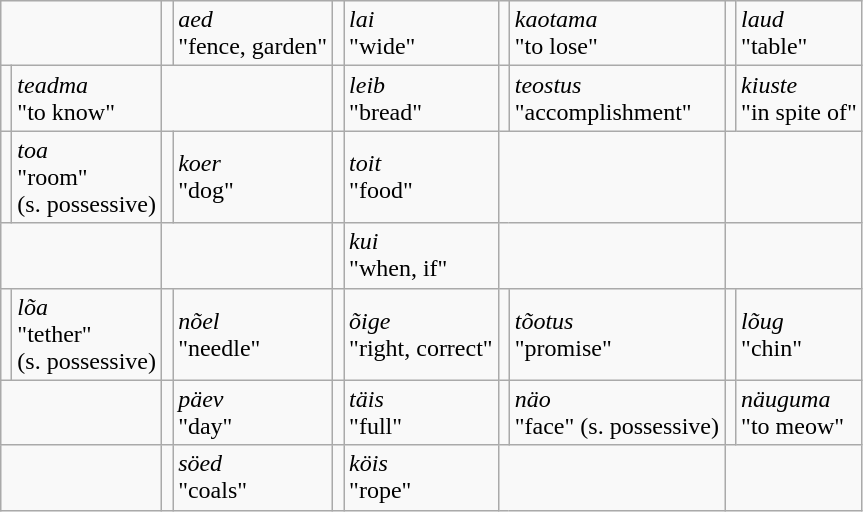<table class="wikitable">
<tr>
<td colspan="2"></td>
<td></td>
<td><em>aed</em><br>"fence, garden"</td>
<td></td>
<td><em>lai</em><br>"wide"</td>
<td></td>
<td><em>kaotama</em><br>"to lose"</td>
<td></td>
<td><em>laud</em><br>"table"</td>
</tr>
<tr>
<td></td>
<td><em>teadma</em><br>"to know"</td>
<td colspan="2"></td>
<td></td>
<td><em>leib</em><br>"bread"</td>
<td></td>
<td><em>teostus</em><br>"accomplishment"</td>
<td></td>
<td><em>kiuste</em><br>"in spite of"</td>
</tr>
<tr>
<td></td>
<td><em>toa</em><br>"room"<br>(s. possessive)</td>
<td></td>
<td><em>koer</em><br>"dog"</td>
<td></td>
<td><em>toit</em><br>"food"</td>
<td colspan="2"></td>
<td colspan="2"></td>
</tr>
<tr>
<td colspan="2"></td>
<td colspan="2"></td>
<td></td>
<td><em>kui</em><br>"when, if"</td>
<td colspan="2"></td>
<td colspan="2"></td>
</tr>
<tr>
<td></td>
<td><em>lõa</em><br>"tether"<br>(s. possessive)</td>
<td></td>
<td><em>nõel</em><br>"needle"</td>
<td></td>
<td><em>õige</em><br>"right, correct"</td>
<td></td>
<td><em>tõotus</em><br>"promise"</td>
<td></td>
<td><em>lõug</em><br>"chin"</td>
</tr>
<tr>
<td colspan="2"></td>
<td></td>
<td><em>päev</em><br>"day"</td>
<td></td>
<td><em>täis</em><br>"full"</td>
<td></td>
<td><em>näo</em><br>"face" (s. possessive)</td>
<td></td>
<td><em>näuguma</em><br>"to meow"</td>
</tr>
<tr>
<td colspan="2"></td>
<td></td>
<td><em>söed</em><br>"coals"</td>
<td></td>
<td><em>köis</em><br>"rope"</td>
<td colspan="2"></td>
<td colspan="2"></td>
</tr>
</table>
